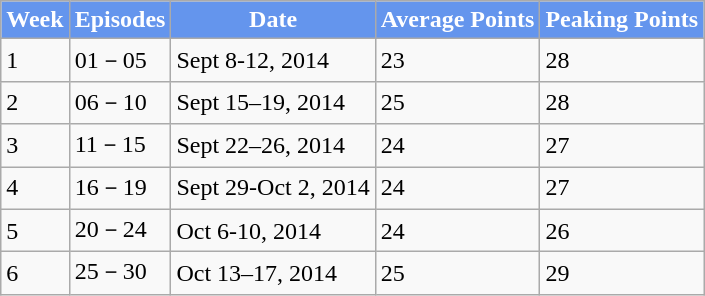<table class="wikitable">
<tr style="background:cornflowerblue; color:white" align="center">
<td><strong>Week</strong></td>
<td><strong>Episodes</strong></td>
<td><strong>Date</strong></td>
<td><strong>Average Points</strong></td>
<td><strong>Peaking Points</strong></td>
</tr>
<tr>
<td>1</td>
<td>01－05</td>
<td>Sept 8-12, 2014</td>
<td>23</td>
<td>28</td>
</tr>
<tr>
<td>2</td>
<td>06－10</td>
<td>Sept 15–19, 2014</td>
<td>25</td>
<td>28</td>
</tr>
<tr>
<td>3</td>
<td>11－15</td>
<td>Sept 22–26, 2014</td>
<td>24</td>
<td>27</td>
</tr>
<tr>
<td>4</td>
<td>16－19</td>
<td>Sept 29-Oct 2, 2014</td>
<td>24</td>
<td>27</td>
</tr>
<tr>
<td>5</td>
<td>20－24</td>
<td>Oct 6-10, 2014</td>
<td>24</td>
<td>26</td>
</tr>
<tr>
<td>6</td>
<td>25－30</td>
<td>Oct 13–17, 2014</td>
<td>25</td>
<td>29</td>
</tr>
</table>
